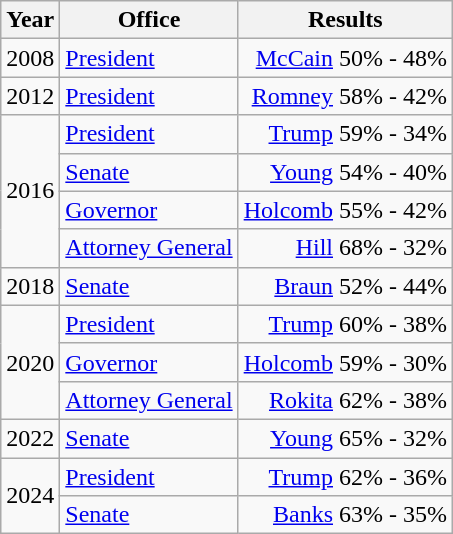<table class=wikitable>
<tr>
<th>Year</th>
<th>Office</th>
<th>Results</th>
</tr>
<tr>
<td>2008</td>
<td><a href='#'>President</a></td>
<td align="right" ><a href='#'>McCain</a> 50% - 48%</td>
</tr>
<tr>
<td>2012</td>
<td><a href='#'>President</a></td>
<td align="right" ><a href='#'>Romney</a> 58% - 42%</td>
</tr>
<tr>
<td rowspan=4>2016</td>
<td><a href='#'>President</a></td>
<td align="right" ><a href='#'>Trump</a> 59% - 34%</td>
</tr>
<tr>
<td><a href='#'>Senate</a></td>
<td align="right" ><a href='#'>Young</a> 54% - 40%</td>
</tr>
<tr>
<td><a href='#'>Governor</a></td>
<td align="right" ><a href='#'>Holcomb</a> 55% - 42%</td>
</tr>
<tr>
<td><a href='#'>Attorney General</a></td>
<td align="right" ><a href='#'>Hill</a> 68% - 32%</td>
</tr>
<tr>
<td>2018</td>
<td><a href='#'>Senate</a></td>
<td align="right" ><a href='#'>Braun</a> 52% - 44%</td>
</tr>
<tr>
<td rowspan=3>2020</td>
<td><a href='#'>President</a></td>
<td align="right" ><a href='#'>Trump</a> 60% - 38%</td>
</tr>
<tr>
<td><a href='#'>Governor</a></td>
<td align="right" ><a href='#'>Holcomb</a> 59% - 30%</td>
</tr>
<tr>
<td><a href='#'>Attorney General</a></td>
<td align="right" ><a href='#'>Rokita</a> 62% - 38%</td>
</tr>
<tr>
<td>2022</td>
<td><a href='#'>Senate</a></td>
<td align="right" ><a href='#'>Young</a> 65% - 32%</td>
</tr>
<tr>
<td rowspan=2>2024</td>
<td><a href='#'>President</a></td>
<td align="right" ><a href='#'>Trump</a> 62% - 36%</td>
</tr>
<tr>
<td><a href='#'>Senate</a></td>
<td align="right" ><a href='#'>Banks</a> 63% - 35%</td>
</tr>
</table>
